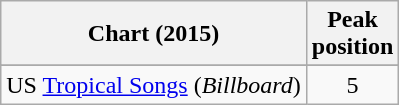<table class="wikitable sortable">
<tr>
<th>Chart (2015)</th>
<th>Peak<br>position</th>
</tr>
<tr>
</tr>
<tr>
</tr>
<tr>
</tr>
<tr>
</tr>
<tr>
</tr>
<tr>
</tr>
<tr>
<td>US <a href='#'>Tropical Songs</a> (<em>Billboard</em>)</td>
<td align="center">5</td>
</tr>
</table>
